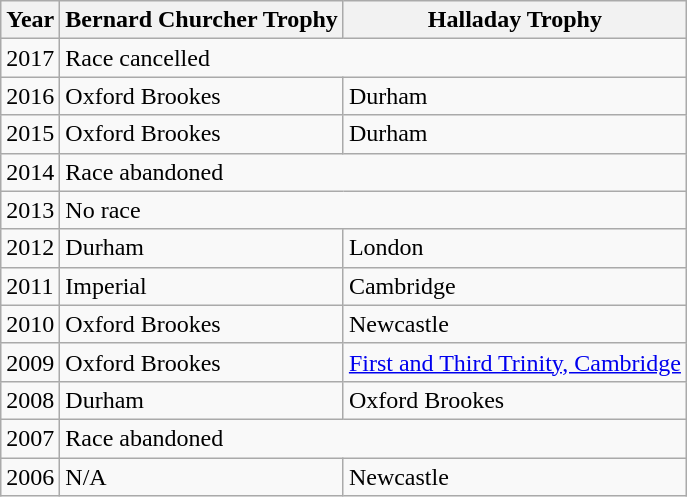<table class=wikitable>
<tr>
<th>Year</th>
<th>Bernard Churcher Trophy</th>
<th>Halladay Trophy</th>
</tr>
<tr>
<td>2017</td>
<td colspan=2>Race cancelled</td>
</tr>
<tr>
<td>2016</td>
<td>Oxford Brookes</td>
<td>Durham</td>
</tr>
<tr>
<td>2015</td>
<td>Oxford Brookes</td>
<td>Durham</td>
</tr>
<tr>
<td>2014</td>
<td colspan=2>Race abandoned</td>
</tr>
<tr>
<td>2013</td>
<td colspan=2>No race</td>
</tr>
<tr>
<td>2012</td>
<td>Durham</td>
<td>London</td>
</tr>
<tr>
<td>2011</td>
<td>Imperial</td>
<td>Cambridge</td>
</tr>
<tr>
<td>2010</td>
<td>Oxford Brookes</td>
<td>Newcastle</td>
</tr>
<tr>
<td>2009</td>
<td>Oxford Brookes</td>
<td><a href='#'>First and Third Trinity, Cambridge</a></td>
</tr>
<tr>
<td>2008</td>
<td>Durham</td>
<td>Oxford Brookes</td>
</tr>
<tr>
<td>2007</td>
<td colspan=2>Race abandoned</td>
</tr>
<tr>
<td>2006</td>
<td>N/A</td>
<td>Newcastle</td>
</tr>
</table>
